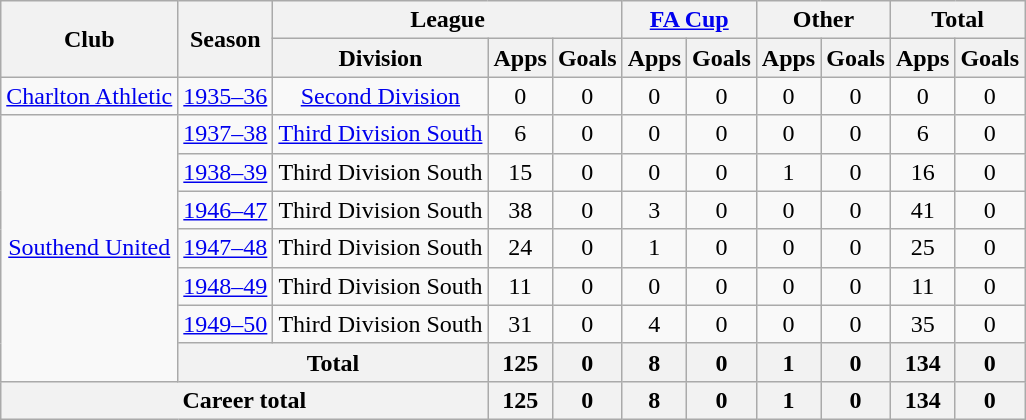<table class="wikitable" style="text-align:center">
<tr>
<th rowspan="2">Club</th>
<th rowspan="2">Season</th>
<th colspan="3">League</th>
<th colspan="2"><a href='#'>FA Cup</a></th>
<th colspan="2">Other</th>
<th colspan="2">Total</th>
</tr>
<tr>
<th>Division</th>
<th>Apps</th>
<th>Goals</th>
<th>Apps</th>
<th>Goals</th>
<th>Apps</th>
<th>Goals</th>
<th>Apps</th>
<th>Goals</th>
</tr>
<tr>
<td><a href='#'>Charlton Athletic</a></td>
<td><a href='#'>1935–36</a></td>
<td><a href='#'>Second Division</a></td>
<td>0</td>
<td>0</td>
<td>0</td>
<td>0</td>
<td>0</td>
<td>0</td>
<td>0</td>
<td>0</td>
</tr>
<tr>
<td rowspan="7"><a href='#'>Southend United</a></td>
<td><a href='#'>1937–38</a></td>
<td><a href='#'>Third Division South</a></td>
<td>6</td>
<td>0</td>
<td>0</td>
<td>0</td>
<td>0</td>
<td>0</td>
<td>6</td>
<td>0</td>
</tr>
<tr>
<td><a href='#'>1938–39</a></td>
<td>Third Division South</td>
<td>15</td>
<td>0</td>
<td>0</td>
<td>0</td>
<td>1</td>
<td>0</td>
<td>16</td>
<td>0</td>
</tr>
<tr>
<td><a href='#'>1946–47</a></td>
<td>Third Division South</td>
<td>38</td>
<td>0</td>
<td>3</td>
<td>0</td>
<td>0</td>
<td>0</td>
<td>41</td>
<td>0</td>
</tr>
<tr>
<td><a href='#'>1947–48</a></td>
<td>Third Division South</td>
<td>24</td>
<td>0</td>
<td>1</td>
<td>0</td>
<td>0</td>
<td>0</td>
<td>25</td>
<td>0</td>
</tr>
<tr>
<td><a href='#'>1948–49</a></td>
<td>Third Division South</td>
<td>11</td>
<td>0</td>
<td>0</td>
<td>0</td>
<td>0</td>
<td>0</td>
<td>11</td>
<td>0</td>
</tr>
<tr>
<td><a href='#'>1949–50</a></td>
<td>Third Division South</td>
<td>31</td>
<td>0</td>
<td>4</td>
<td>0</td>
<td>0</td>
<td>0</td>
<td>35</td>
<td>0</td>
</tr>
<tr>
<th colspan="2">Total</th>
<th>125</th>
<th>0</th>
<th>8</th>
<th>0</th>
<th>1</th>
<th>0</th>
<th>134</th>
<th>0</th>
</tr>
<tr>
<th colspan="3">Career total</th>
<th>125</th>
<th>0</th>
<th>8</th>
<th>0</th>
<th>1</th>
<th>0</th>
<th>134</th>
<th>0</th>
</tr>
</table>
